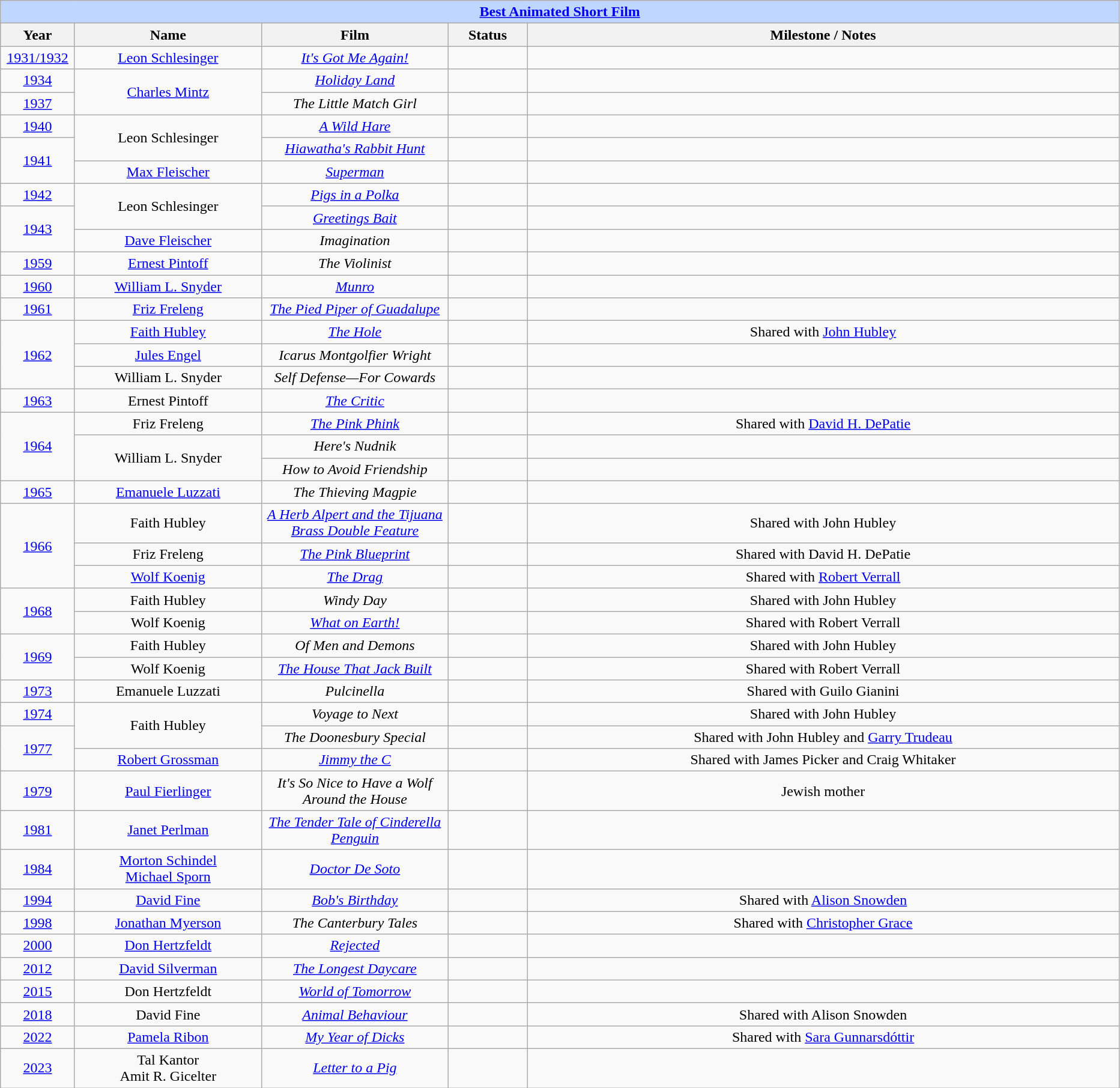<table class="wikitable" style="text-align: center">
<tr ---- bgcolor="#bfd7ff">
<td colspan=5 align=center><strong><a href='#'>Best Animated Short Film</a></strong></td>
</tr>
<tr ---- bgcolor="#ebf5ff">
<th width="075">Year</th>
<th width="200">Name</th>
<th width="200">Film</th>
<th width="080">Status</th>
<th width="650">Milestone / Notes</th>
</tr>
<tr>
<td><a href='#'>1931/1932</a></td>
<td><a href='#'>Leon Schlesinger</a></td>
<td><em><a href='#'>It's Got Me Again!</a></em></td>
<td></td>
<td></td>
</tr>
<tr>
<td><a href='#'>1934</a></td>
<td rowspan="2"><a href='#'>Charles Mintz</a></td>
<td><em><a href='#'>Holiday Land</a></em></td>
<td></td>
<td></td>
</tr>
<tr>
<td><a href='#'>1937</a></td>
<td><em>The Little Match Girl</em></td>
<td></td>
<td></td>
</tr>
<tr>
<td><a href='#'>1940</a></td>
<td rowspan="2">Leon Schlesinger</td>
<td><em><a href='#'>A Wild Hare</a></em></td>
<td></td>
<td></td>
</tr>
<tr>
<td rowspan="2"><a href='#'>1941</a></td>
<td><em><a href='#'>Hiawatha's Rabbit Hunt</a></em></td>
<td></td>
<td></td>
</tr>
<tr>
<td><a href='#'>Max Fleischer</a></td>
<td><em><a href='#'>Superman</a></em></td>
<td></td>
<td></td>
</tr>
<tr>
<td><a href='#'>1942</a></td>
<td rowspan="2">Leon Schlesinger</td>
<td><em><a href='#'>Pigs in a Polka</a></em></td>
<td></td>
<td></td>
</tr>
<tr>
<td rowspan="2"><a href='#'>1943</a></td>
<td><em><a href='#'>Greetings Bait</a></em></td>
<td></td>
<td></td>
</tr>
<tr>
<td><a href='#'>Dave Fleischer</a></td>
<td><em>Imagination</em></td>
<td></td>
<td></td>
</tr>
<tr>
<td><a href='#'>1959</a></td>
<td><a href='#'>Ernest Pintoff</a></td>
<td><em>The Violinist</em></td>
<td></td>
<td></td>
</tr>
<tr>
<td><a href='#'>1960</a></td>
<td><a href='#'>William L. Snyder</a></td>
<td><em><a href='#'>Munro</a></em></td>
<td></td>
<td></td>
</tr>
<tr>
<td><a href='#'>1961</a></td>
<td><a href='#'>Friz Freleng</a></td>
<td><em><a href='#'>The Pied Piper of Guadalupe</a></em></td>
<td></td>
<td></td>
</tr>
<tr>
<td rowspan="3"><a href='#'>1962</a></td>
<td><a href='#'>Faith Hubley</a></td>
<td><em><a href='#'>The Hole</a></em></td>
<td></td>
<td>Shared with <a href='#'>John Hubley</a></td>
</tr>
<tr>
<td><a href='#'>Jules Engel</a></td>
<td><em>Icarus Montgolfier Wright</em></td>
<td></td>
<td></td>
</tr>
<tr>
<td>William L. Snyder</td>
<td><em>Self Defense—For Cowards</em></td>
<td></td>
<td></td>
</tr>
<tr>
<td><a href='#'>1963</a></td>
<td>Ernest Pintoff</td>
<td><em><a href='#'>The Critic</a></em></td>
<td></td>
<td></td>
</tr>
<tr>
<td rowspan=3><a href='#'>1964</a></td>
<td>Friz Freleng</td>
<td><em><a href='#'>The Pink Phink</a></em></td>
<td></td>
<td>Shared with <a href='#'>David H. DePatie</a></td>
</tr>
<tr>
<td rowspan=2>William L. Snyder</td>
<td><em>Here's Nudnik</em></td>
<td></td>
<td></td>
</tr>
<tr>
<td><em>How to Avoid Friendship</em></td>
<td></td>
<td></td>
</tr>
<tr>
<td><a href='#'>1965</a></td>
<td><a href='#'>Emanuele Luzzati</a></td>
<td><em>The Thieving Magpie</em></td>
<td></td>
<td></td>
</tr>
<tr>
<td rowspan="3"><a href='#'>1966</a></td>
<td>Faith Hubley</td>
<td><em><a href='#'>A Herb Alpert and the Tijuana Brass Double Feature</a></em></td>
<td></td>
<td>Shared with John Hubley</td>
</tr>
<tr>
<td>Friz Freleng</td>
<td><em><a href='#'>The Pink Blueprint</a></em></td>
<td></td>
<td>Shared with David H. DePatie</td>
</tr>
<tr>
<td><a href='#'>Wolf Koenig</a></td>
<td><em><a href='#'>The Drag</a></em></td>
<td></td>
<td>Shared with <a href='#'>Robert Verrall</a></td>
</tr>
<tr>
<td rowspan="2"><a href='#'>1968</a></td>
<td>Faith Hubley</td>
<td><em>Windy Day</em></td>
<td></td>
<td>Shared with John Hubley</td>
</tr>
<tr>
<td>Wolf Koenig</td>
<td><em><a href='#'>What on Earth!</a></em></td>
<td></td>
<td>Shared with Robert Verrall</td>
</tr>
<tr>
<td rowspan="2"><a href='#'>1969</a></td>
<td>Faith Hubley</td>
<td><em>Of Men and Demons</em></td>
<td></td>
<td>Shared with John Hubley</td>
</tr>
<tr>
<td>Wolf Koenig</td>
<td><em><a href='#'>The House That Jack Built</a></em></td>
<td></td>
<td>Shared with Robert Verrall</td>
</tr>
<tr>
<td><a href='#'>1973</a></td>
<td>Emanuele Luzzati</td>
<td><em>Pulcinella</em></td>
<td></td>
<td>Shared with Guilo Gianini</td>
</tr>
<tr>
<td><a href='#'>1974</a></td>
<td rowspan="2">Faith Hubley</td>
<td><em>Voyage to Next</em></td>
<td></td>
<td>Shared with John Hubley</td>
</tr>
<tr>
<td rowspan=2><a href='#'>1977</a></td>
<td><em>The Doonesbury Special</em></td>
<td></td>
<td>Shared with John Hubley and <a href='#'>Garry Trudeau</a></td>
</tr>
<tr>
<td><a href='#'>Robert Grossman</a></td>
<td><em><a href='#'>Jimmy the C</a></em></td>
<td></td>
<td>Shared with James Picker and Craig Whitaker</td>
</tr>
<tr>
<td><a href='#'>1979</a></td>
<td><a href='#'>Paul Fierlinger</a></td>
<td><em>It's So Nice to Have a Wolf Around the House</em></td>
<td></td>
<td>Jewish mother</td>
</tr>
<tr>
<td><a href='#'>1981</a></td>
<td><a href='#'>Janet Perlman</a></td>
<td><em><a href='#'>The Tender Tale of Cinderella Penguin</a></em></td>
<td></td>
<td></td>
</tr>
<tr>
<td><a href='#'>1984</a></td>
<td><a href='#'>Morton Schindel</a><br><a href='#'>Michael Sporn</a></td>
<td><em><a href='#'>Doctor De Soto</a></em></td>
<td></td>
<td></td>
</tr>
<tr>
<td><a href='#'>1994</a></td>
<td><a href='#'>David Fine</a></td>
<td><em><a href='#'>Bob's Birthday</a></em></td>
<td></td>
<td>Shared with <a href='#'>Alison Snowden</a></td>
</tr>
<tr>
<td><a href='#'>1998</a></td>
<td><a href='#'>Jonathan Myerson</a></td>
<td><em>The Canterbury Tales</em></td>
<td></td>
<td>Shared with <a href='#'>Christopher Grace</a></td>
</tr>
<tr>
<td><a href='#'>2000</a></td>
<td><a href='#'>Don Hertzfeldt</a></td>
<td><em><a href='#'>Rejected</a></em></td>
<td></td>
<td></td>
</tr>
<tr>
<td><a href='#'>2012</a></td>
<td><a href='#'>David Silverman</a></td>
<td><em><a href='#'>The Longest Daycare</a></em></td>
<td></td>
<td></td>
</tr>
<tr>
<td><a href='#'>2015</a></td>
<td>Don Hertzfeldt</td>
<td><em><a href='#'>World of Tomorrow</a></em></td>
<td></td>
<td></td>
</tr>
<tr>
<td><a href='#'>2018</a></td>
<td>David Fine</td>
<td><em><a href='#'>Animal Behaviour</a></em></td>
<td></td>
<td>Shared with Alison Snowden</td>
</tr>
<tr>
<td><a href='#'>2022</a></td>
<td><a href='#'>Pamela Ribon</a></td>
<td><em><a href='#'>My Year of Dicks</a></em></td>
<td></td>
<td>Shared with <a href='#'>Sara Gunnarsdóttir</a></td>
</tr>
<tr>
<td><a href='#'>2023</a></td>
<td>Tal Kantor<br>Amit R. Gicelter</td>
<td><em><a href='#'>Letter to a Pig</a></em></td>
<td></td>
<td></td>
</tr>
</table>
